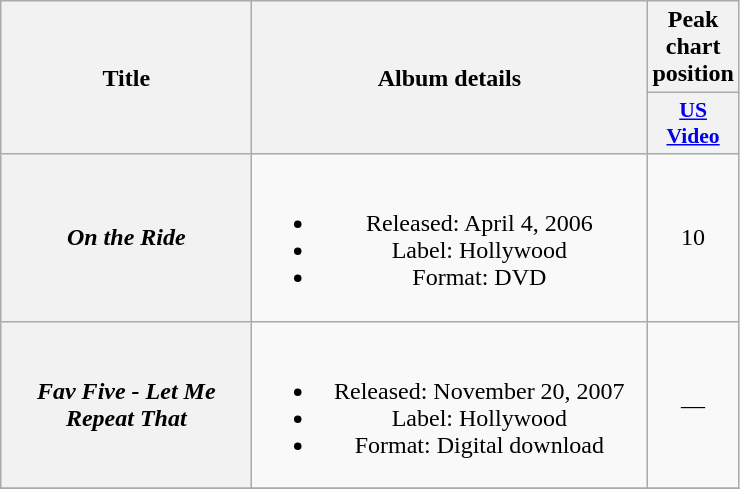<table class="wikitable plainrowheaders" style="text-align:center;">
<tr>
<th scope="col" rowspan="2" style="width:10em;">Title</th>
<th scope="col" rowspan="2" style="width:16em;">Album details</th>
<th colspan="1">Peak chart position</th>
</tr>
<tr>
<th scope="col" style="width:3em;font-size:90%;"><a href='#'>US Video</a><br></th>
</tr>
<tr>
<th scope="row"><em>On the Ride</em></th>
<td><br><ul><li>Released: April 4, 2006</li><li>Label: Hollywood</li><li>Format: DVD</li></ul></td>
<td>10</td>
</tr>
<tr>
<th scope="row"><em>Fav Five - Let Me Repeat That</em></th>
<td><br><ul><li>Released: November 20, 2007</li><li>Label: Hollywood</li><li>Format: Digital download</li></ul></td>
<td>—</td>
</tr>
<tr>
</tr>
</table>
